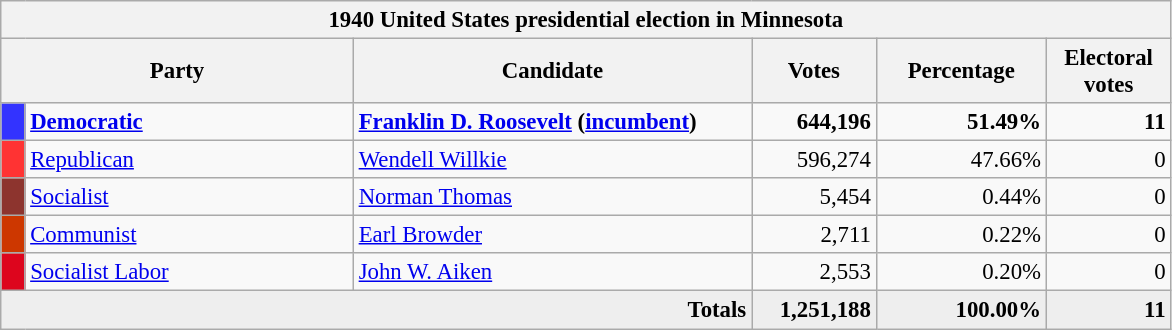<table class="wikitable" style="font-size: 95%;">
<tr>
<th colspan="6">1940 United States presidential election in Minnesota</th>
</tr>
<tr>
<th colspan="2" style="width: 15em">Party</th>
<th style="width: 17em">Candidate</th>
<th style="width: 5em">Votes</th>
<th style="width: 7em">Percentage</th>
<th style="width: 5em">Electoral votes</th>
</tr>
<tr>
<th style="background-color:#3333FF; width: 3px"></th>
<td style="width: 130px"><strong><a href='#'>Democratic</a></strong></td>
<td><strong><a href='#'>Franklin D. Roosevelt</a> (<a href='#'>incumbent</a>)</strong></td>
<td align="right"><strong>644,196</strong></td>
<td align="right"><strong>51.49%</strong></td>
<td align="right"><strong>11</strong></td>
</tr>
<tr>
<th style="background-color:#FF3333; width: 3px"></th>
<td style="width: 130px"><a href='#'>Republican</a></td>
<td><a href='#'>Wendell Willkie</a></td>
<td align="right">596,274</td>
<td align="right">47.66%</td>
<td align="right">0</td>
</tr>
<tr>
<th style="background-color:#8D342E; width: 3px"></th>
<td style="width: 130px"><a href='#'>Socialist</a></td>
<td><a href='#'>Norman Thomas</a></td>
<td align="right">5,454</td>
<td align="right">0.44%</td>
<td align="right">0</td>
</tr>
<tr>
<th style="background-color:#CD3700; width: 3px"></th>
<td style="width: 130px"><a href='#'>Communist</a></td>
<td><a href='#'>Earl Browder</a></td>
<td align="right">2,711</td>
<td align="right">0.22%</td>
<td align="right">0</td>
</tr>
<tr>
<th style="background-color:#DD051D; width: 3px"></th>
<td style="width: 130px"><a href='#'>Socialist Labor</a></td>
<td><a href='#'>John W. Aiken</a></td>
<td align="right">2,553</td>
<td align="right">0.20%</td>
<td align="right">0</td>
</tr>
<tr bgcolor="#EEEEEE">
<td colspan="3" align="right"><strong>Totals</strong></td>
<td align="right"><strong>1,251,188</strong></td>
<td align="right"><strong>100.00%</strong></td>
<td align="right"><strong>11</strong></td>
</tr>
</table>
